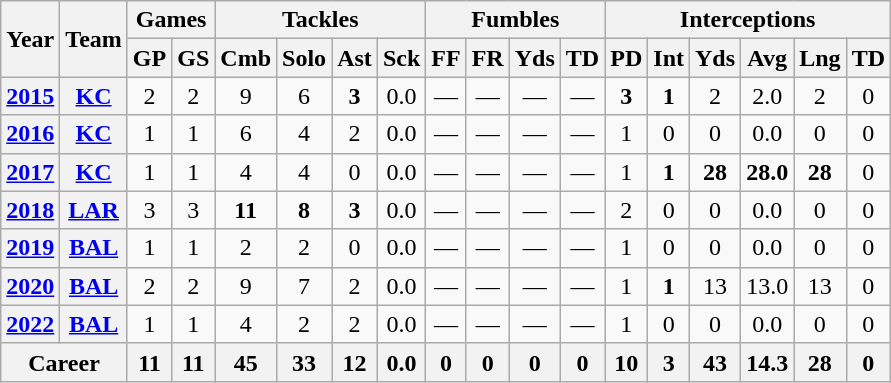<table class=wikitable style="text-align:center;">
<tr>
<th rowspan="2">Year</th>
<th rowspan="2">Team</th>
<th colspan="2">Games</th>
<th colspan="4">Tackles</th>
<th colspan="4">Fumbles</th>
<th colspan="6">Interceptions</th>
</tr>
<tr>
<th>GP</th>
<th>GS</th>
<th>Cmb</th>
<th>Solo</th>
<th>Ast</th>
<th>Sck</th>
<th>FF</th>
<th>FR</th>
<th>Yds</th>
<th>TD</th>
<th>PD</th>
<th>Int</th>
<th>Yds</th>
<th>Avg</th>
<th>Lng</th>
<th>TD</th>
</tr>
<tr>
<th><a href='#'>2015</a></th>
<th><a href='#'>KC</a></th>
<td>2</td>
<td>2</td>
<td>9</td>
<td>6</td>
<td><strong>3</strong></td>
<td>0.0</td>
<td>—</td>
<td>—</td>
<td>—</td>
<td>—</td>
<td><strong>3</strong></td>
<td><strong>1</strong></td>
<td>2</td>
<td>2.0</td>
<td>2</td>
<td>0</td>
</tr>
<tr>
<th><a href='#'>2016</a></th>
<th><a href='#'>KC</a></th>
<td>1</td>
<td>1</td>
<td>6</td>
<td>4</td>
<td>2</td>
<td>0.0</td>
<td>—</td>
<td>—</td>
<td>—</td>
<td>—</td>
<td>1</td>
<td>0</td>
<td>0</td>
<td>0.0</td>
<td>0</td>
<td>0</td>
</tr>
<tr>
<th><a href='#'>2017</a></th>
<th><a href='#'>KC</a></th>
<td>1</td>
<td>1</td>
<td>4</td>
<td>4</td>
<td>0</td>
<td>0.0</td>
<td>—</td>
<td>—</td>
<td>—</td>
<td>—</td>
<td>1</td>
<td><strong>1</strong></td>
<td><strong>28</strong></td>
<td><strong>28.0</strong></td>
<td><strong>28</strong></td>
<td>0</td>
</tr>
<tr>
<th><a href='#'>2018</a></th>
<th><a href='#'>LAR</a></th>
<td>3</td>
<td>3</td>
<td><strong>11</strong></td>
<td><strong>8</strong></td>
<td><strong>3</strong></td>
<td>0.0</td>
<td>—</td>
<td>—</td>
<td>—</td>
<td>—</td>
<td>2</td>
<td>0</td>
<td>0</td>
<td>0.0</td>
<td>0</td>
<td>0</td>
</tr>
<tr>
<th><a href='#'>2019</a></th>
<th><a href='#'>BAL</a></th>
<td>1</td>
<td>1</td>
<td>2</td>
<td>2</td>
<td>0</td>
<td>0.0</td>
<td>—</td>
<td>—</td>
<td>—</td>
<td>—</td>
<td>1</td>
<td>0</td>
<td>0</td>
<td>0.0</td>
<td>0</td>
<td>0</td>
</tr>
<tr>
<th><a href='#'>2020</a></th>
<th><a href='#'>BAL</a></th>
<td>2</td>
<td>2</td>
<td>9</td>
<td>7</td>
<td>2</td>
<td>0.0</td>
<td>—</td>
<td>—</td>
<td>—</td>
<td>—</td>
<td>1</td>
<td><strong>1</strong></td>
<td>13</td>
<td>13.0</td>
<td>13</td>
<td>0</td>
</tr>
<tr>
<th><a href='#'>2022</a></th>
<th><a href='#'>BAL</a></th>
<td>1</td>
<td>1</td>
<td>4</td>
<td>2</td>
<td>2</td>
<td>0.0</td>
<td>—</td>
<td>—</td>
<td>—</td>
<td>—</td>
<td>1</td>
<td>0</td>
<td>0</td>
<td>0.0</td>
<td>0</td>
<td>0</td>
</tr>
<tr>
<th colspan="2">Career</th>
<th>11</th>
<th>11</th>
<th>45</th>
<th>33</th>
<th>12</th>
<th>0.0</th>
<th>0</th>
<th>0</th>
<th>0</th>
<th>0</th>
<th>10</th>
<th>3</th>
<th>43</th>
<th>14.3</th>
<th>28</th>
<th>0</th>
</tr>
</table>
